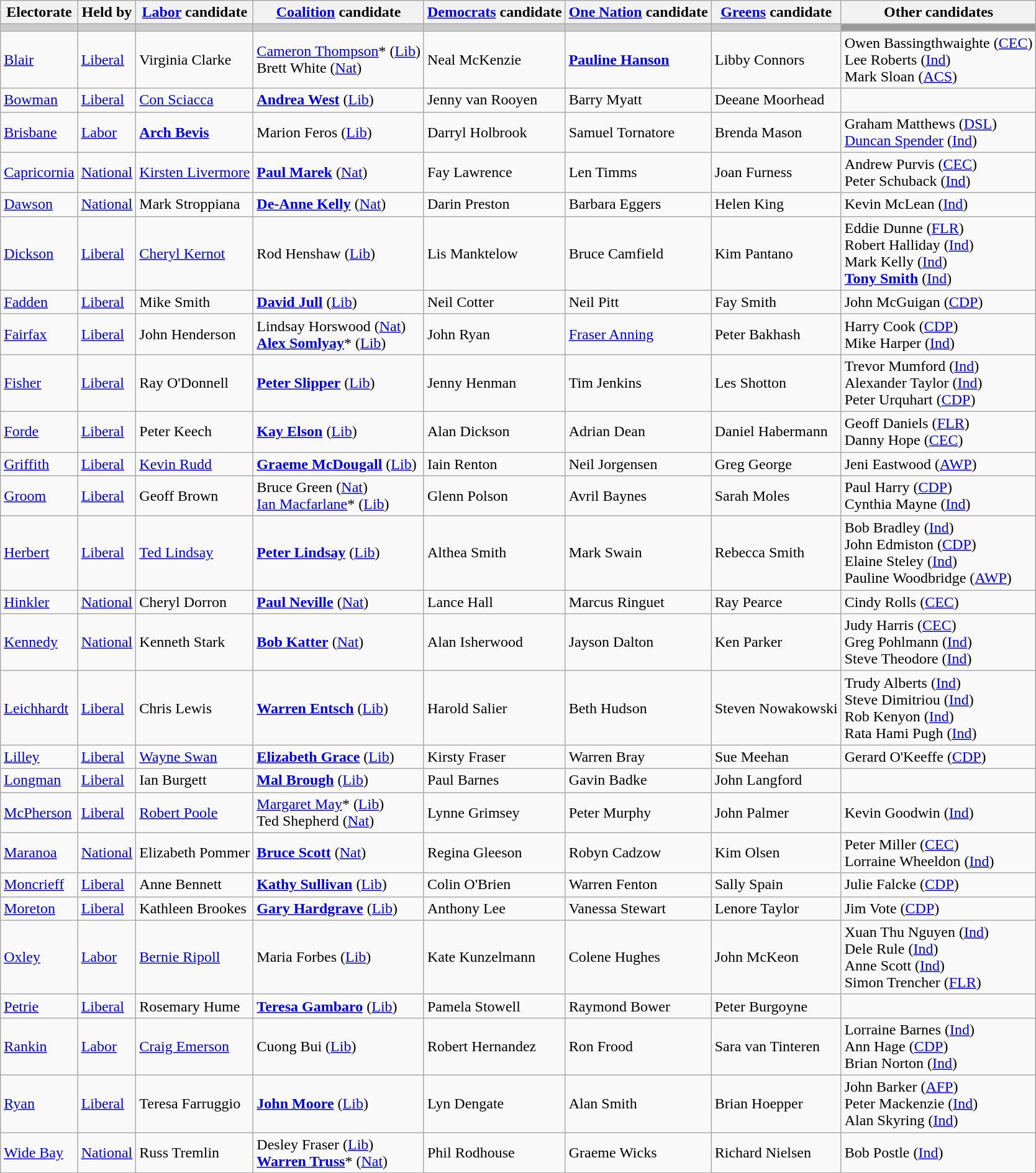<table class="wikitable">
<tr>
<th>Electorate</th>
<th>Held by</th>
<th><a href='#'>Labor</a> candidate</th>
<th><a href='#'>Coalition</a> candidate</th>
<th><a href='#'>Democrats</a> candidate</th>
<th><a href='#'>One Nation</a> candidate</th>
<th><a href='#'>Greens</a> candidate</th>
<th>Other candidates</th>
</tr>
<tr bgcolor="#cccccc">
<td></td>
<td></td>
<td></td>
<td></td>
<td></td>
<td></td>
<td></td>
<td bgcolor="#999999"></td>
</tr>
<tr>
<td><a href='#'>Blair</a></td>
<td><a href='#'>Liberal</a></td>
<td>Virginia Clarke</td>
<td><a href='#'>Cameron Thompson</a>* (<a href='#'>Lib</a>)<br>Brett White (<a href='#'>Nat</a>)</td>
<td>Neal McKenzie</td>
<td><strong><a href='#'>Pauline Hanson</a></strong></td>
<td>Libby Connors</td>
<td>Owen Bassingthwaighte (<a href='#'>CEC</a>)<br>Lee Roberts (<a href='#'>Ind</a>)<br>Mark Sloan (<a href='#'>ACS</a>)</td>
</tr>
<tr>
<td><a href='#'>Bowman</a></td>
<td><a href='#'>Liberal</a></td>
<td><a href='#'>Con Sciacca</a></td>
<td><strong><a href='#'>Andrea West</a></strong> (<a href='#'>Lib</a>)</td>
<td>Jenny van Rooyen</td>
<td>Barry Myatt</td>
<td>Deeane Moorhead</td>
<td></td>
</tr>
<tr>
<td><a href='#'>Brisbane</a></td>
<td><a href='#'>Labor</a></td>
<td><strong><a href='#'>Arch Bevis</a></strong></td>
<td>Marion Feros (<a href='#'>Lib</a>)</td>
<td>Darryl Holbrook</td>
<td>Samuel Tornatore</td>
<td>Brenda Mason</td>
<td>Graham Matthews (<a href='#'>DSL</a>)<br><a href='#'>Duncan Spender</a> (<a href='#'>Ind</a>)</td>
</tr>
<tr>
<td><a href='#'>Capricornia</a></td>
<td><a href='#'>National</a></td>
<td><a href='#'>Kirsten Livermore</a></td>
<td><strong><a href='#'>Paul Marek</a></strong> (<a href='#'>Nat</a>)</td>
<td>Fay Lawrence</td>
<td>Len Timms</td>
<td>Joan Furness</td>
<td>Andrew Purvis (<a href='#'>CEC</a>)<br>Peter Schuback (<a href='#'>Ind</a>)</td>
</tr>
<tr>
<td><a href='#'>Dawson</a></td>
<td><a href='#'>National</a></td>
<td>Mark Stroppiana</td>
<td><strong><a href='#'>De-Anne Kelly</a></strong> (<a href='#'>Nat</a>)</td>
<td>Darin Preston</td>
<td>Barbara Eggers</td>
<td>Helen King</td>
<td>Kevin McLean (<a href='#'>Ind</a>)</td>
</tr>
<tr>
<td><a href='#'>Dickson</a></td>
<td><a href='#'>Liberal</a></td>
<td><a href='#'>Cheryl Kernot</a></td>
<td>Rod Henshaw (<a href='#'>Lib</a>)</td>
<td>Lis Manktelow</td>
<td>Bruce Camfield</td>
<td>Kim Pantano</td>
<td>Eddie Dunne (<a href='#'>FLR</a>)<br>Robert Halliday (<a href='#'>Ind</a>)<br>Mark Kelly (<a href='#'>Ind</a>)<br><strong><a href='#'>Tony Smith</a></strong> (<a href='#'>Ind</a>)</td>
</tr>
<tr>
<td><a href='#'>Fadden</a></td>
<td><a href='#'>Liberal</a></td>
<td>Mike Smith</td>
<td><strong><a href='#'>David Jull</a></strong> (<a href='#'>Lib</a>)</td>
<td>Neil Cotter</td>
<td>Neil Pitt</td>
<td>Fay Smith</td>
<td>John McGuigan (<a href='#'>CDP</a>)</td>
</tr>
<tr>
<td><a href='#'>Fairfax</a></td>
<td><a href='#'>Liberal</a></td>
<td>John Henderson</td>
<td>Lindsay Horswood (<a href='#'>Nat</a>)<br><strong><a href='#'>Alex Somlyay</a></strong>* (<a href='#'>Lib</a>)</td>
<td>John Ryan</td>
<td><a href='#'>Fraser Anning</a></td>
<td>Peter Bakhash</td>
<td>Harry Cook (<a href='#'>CDP</a>)<br>Mike Harper (<a href='#'>Ind</a>)</td>
</tr>
<tr>
<td><a href='#'>Fisher</a></td>
<td><a href='#'>Liberal</a></td>
<td>Ray O'Donnell</td>
<td><strong><a href='#'>Peter Slipper</a></strong> (<a href='#'>Lib</a>)</td>
<td>Jenny Henman</td>
<td>Tim Jenkins</td>
<td>Les Shotton</td>
<td>Trevor Mumford (<a href='#'>Ind</a>)<br>Alexander Taylor (<a href='#'>Ind</a>)<br>Peter Urquhart (<a href='#'>CDP</a>)</td>
</tr>
<tr>
<td><a href='#'>Forde</a></td>
<td><a href='#'>Liberal</a></td>
<td>Peter Keech</td>
<td><strong><a href='#'>Kay Elson</a></strong> (<a href='#'>Lib</a>)</td>
<td>Alan Dickson</td>
<td>Adrian Dean</td>
<td>Daniel Habermann</td>
<td>Geoff Daniels (<a href='#'>FLR</a>)<br>Danny Hope (<a href='#'>CEC</a>)</td>
</tr>
<tr>
<td><a href='#'>Griffith</a></td>
<td><a href='#'>Liberal</a></td>
<td><a href='#'>Kevin Rudd</a></td>
<td><strong><a href='#'>Graeme McDougall</a></strong> (<a href='#'>Lib</a>)</td>
<td>Iain Renton</td>
<td>Neil Jorgensen</td>
<td>Greg George</td>
<td>Jeni Eastwood (<a href='#'>AWP</a>)</td>
</tr>
<tr>
<td><a href='#'>Groom</a></td>
<td><a href='#'>Liberal</a></td>
<td>Geoff Brown</td>
<td>Bruce Green (<a href='#'>Nat</a>)<br><a href='#'>Ian Macfarlane</a>* (<a href='#'>Lib</a>)</td>
<td>Glenn Polson</td>
<td>Avril Baynes</td>
<td>Sarah Moles</td>
<td>Paul Harry (<a href='#'>CDP</a>)<br>Cynthia Mayne (<a href='#'>Ind</a>)</td>
</tr>
<tr>
<td><a href='#'>Herbert</a></td>
<td><a href='#'>Liberal</a></td>
<td><a href='#'>Ted Lindsay</a></td>
<td><strong><a href='#'>Peter Lindsay</a></strong> (<a href='#'>Lib</a>)</td>
<td>Althea Smith</td>
<td>Mark Swain</td>
<td>Rebecca Smith</td>
<td>Bob Bradley (<a href='#'>Ind</a>)<br>John Edmiston (<a href='#'>CDP</a>)<br>Elaine Steley (<a href='#'>Ind</a>)<br>Pauline Woodbridge (<a href='#'>AWP</a>)</td>
</tr>
<tr>
<td><a href='#'>Hinkler</a></td>
<td><a href='#'>National</a></td>
<td>Cheryl Dorron</td>
<td><strong><a href='#'>Paul Neville</a></strong> (<a href='#'>Nat</a>)</td>
<td>Lance Hall</td>
<td>Marcus Ringuet</td>
<td>Ray Pearce</td>
<td>Cindy Rolls (<a href='#'>CEC</a>)</td>
</tr>
<tr>
<td><a href='#'>Kennedy</a></td>
<td><a href='#'>National</a></td>
<td>Kenneth Stark</td>
<td><strong><a href='#'>Bob Katter</a></strong> (<a href='#'>Nat</a>)</td>
<td>Alan Isherwood</td>
<td>Jayson Dalton</td>
<td>Ken Parker</td>
<td>Judy Harris (<a href='#'>CEC</a>)<br>Greg Pohlmann (<a href='#'>Ind</a>)<br>Steve Theodore (<a href='#'>Ind</a>)</td>
</tr>
<tr>
<td><a href='#'>Leichhardt</a></td>
<td><a href='#'>Liberal</a></td>
<td>Chris Lewis</td>
<td><strong><a href='#'>Warren Entsch</a></strong> (<a href='#'>Lib</a>)</td>
<td>Harold Salier</td>
<td>Beth Hudson</td>
<td>Steven Nowakowski</td>
<td>Trudy Alberts (<a href='#'>Ind</a>)<br>Steve Dimitriou (<a href='#'>Ind</a>)<br>Rob Kenyon (<a href='#'>Ind</a>)<br>Rata Hami Pugh (<a href='#'>Ind</a>)</td>
</tr>
<tr>
<td><a href='#'>Lilley</a></td>
<td><a href='#'>Liberal</a></td>
<td><a href='#'>Wayne Swan</a></td>
<td><strong><a href='#'>Elizabeth Grace</a></strong> (<a href='#'>Lib</a>)</td>
<td>Kirsty Fraser</td>
<td>Warren Bray</td>
<td>Sue Meehan</td>
<td>Gerard O'Keeffe (<a href='#'>CDP</a>)</td>
</tr>
<tr>
<td><a href='#'>Longman</a></td>
<td><a href='#'>Liberal</a></td>
<td>Ian Burgett</td>
<td><strong><a href='#'>Mal Brough</a></strong> (<a href='#'>Lib</a>)</td>
<td>Paul Barnes</td>
<td>Gavin Badke</td>
<td>John Langford</td>
<td></td>
</tr>
<tr>
<td><a href='#'>McPherson</a></td>
<td><a href='#'>Liberal</a></td>
<td><a href='#'>Robert Poole</a></td>
<td><a href='#'>Margaret May</a>* (<a href='#'>Lib</a>)<br>Ted Shepherd (<a href='#'>Nat</a>)</td>
<td>Lynne Grimsey</td>
<td>Peter Murphy</td>
<td>John Palmer</td>
<td>Kevin Goodwin (<a href='#'>Ind</a>)</td>
</tr>
<tr>
<td><a href='#'>Maranoa</a></td>
<td><a href='#'>National</a></td>
<td>Elizabeth Pommer</td>
<td><strong><a href='#'>Bruce Scott</a></strong> (<a href='#'>Nat</a>)</td>
<td>Regina Gleeson</td>
<td>Robyn Cadzow</td>
<td>Kim Olsen</td>
<td>Peter Miller (<a href='#'>CEC</a>)<br>Lorraine Wheeldon (<a href='#'>Ind</a>)</td>
</tr>
<tr>
<td><a href='#'>Moncrieff</a></td>
<td><a href='#'>Liberal</a></td>
<td>Anne Bennett</td>
<td><strong><a href='#'>Kathy Sullivan</a></strong> (<a href='#'>Lib</a>)</td>
<td>Colin O'Brien</td>
<td>Warren Fenton</td>
<td>Sally Spain</td>
<td>Julie Falcke (<a href='#'>CDP</a>)</td>
</tr>
<tr>
<td><a href='#'>Moreton</a></td>
<td><a href='#'>Liberal</a></td>
<td>Kathleen Brookes</td>
<td><strong><a href='#'>Gary Hardgrave</a></strong> (<a href='#'>Lib</a>)</td>
<td>Anthony Lee</td>
<td>Vanessa Stewart</td>
<td>Lenore Taylor</td>
<td>Jim Vote (<a href='#'>CDP</a>)</td>
</tr>
<tr>
<td><a href='#'>Oxley</a></td>
<td><a href='#'>Labor</a></td>
<td><a href='#'>Bernie Ripoll</a></td>
<td>Maria Forbes (<a href='#'>Lib</a>)</td>
<td>Kate Kunzelmann</td>
<td>Colene Hughes</td>
<td>John McKeon</td>
<td>Xuan Thu Nguyen (<a href='#'>Ind</a>)<br>Dele Rule (<a href='#'>Ind</a>)<br>Anne Scott (<a href='#'>Ind</a>)<br>Simon Trencher (<a href='#'>FLR</a>)</td>
</tr>
<tr>
<td><a href='#'>Petrie</a></td>
<td><a href='#'>Liberal</a></td>
<td>Rosemary Hume</td>
<td><strong><a href='#'>Teresa Gambaro</a></strong> (<a href='#'>Lib</a>)</td>
<td>Pamela Stowell</td>
<td>Raymond Bower</td>
<td>Peter Burgoyne</td>
<td></td>
</tr>
<tr>
<td><a href='#'>Rankin</a></td>
<td><a href='#'>Labor</a></td>
<td><a href='#'>Craig Emerson</a></td>
<td>Cuong Bui (<a href='#'>Lib</a>)</td>
<td>Robert Hernandez</td>
<td>Ron Frood</td>
<td>Sara van Tinteren</td>
<td>Lorraine Barnes (<a href='#'>Ind</a>)<br>Ann Hage (<a href='#'>CDP</a>)<br>Brian Norton (<a href='#'>Ind</a>)</td>
</tr>
<tr>
<td><a href='#'>Ryan</a></td>
<td><a href='#'>Liberal</a></td>
<td>Teresa Farruggio</td>
<td><strong><a href='#'>John Moore</a></strong> (<a href='#'>Lib</a>)</td>
<td>Lyn Dengate</td>
<td>Alan Smith</td>
<td>Brian Hoepper</td>
<td>John Barker (<a href='#'>AFP</a>)<br>Peter Mackenzie (<a href='#'>Ind</a>)<br>Alan Skyring (<a href='#'>Ind</a>)</td>
</tr>
<tr>
<td><a href='#'>Wide Bay</a></td>
<td><a href='#'>National</a></td>
<td>Russ Tremlin</td>
<td>Desley Fraser (<a href='#'>Lib</a>)<br><strong><a href='#'>Warren Truss</a></strong>* (<a href='#'>Nat</a>)</td>
<td>Phil Rodhouse</td>
<td>Graeme Wicks</td>
<td>Richard Nielsen</td>
<td>Bob Postle (<a href='#'>Ind</a>)</td>
</tr>
</table>
